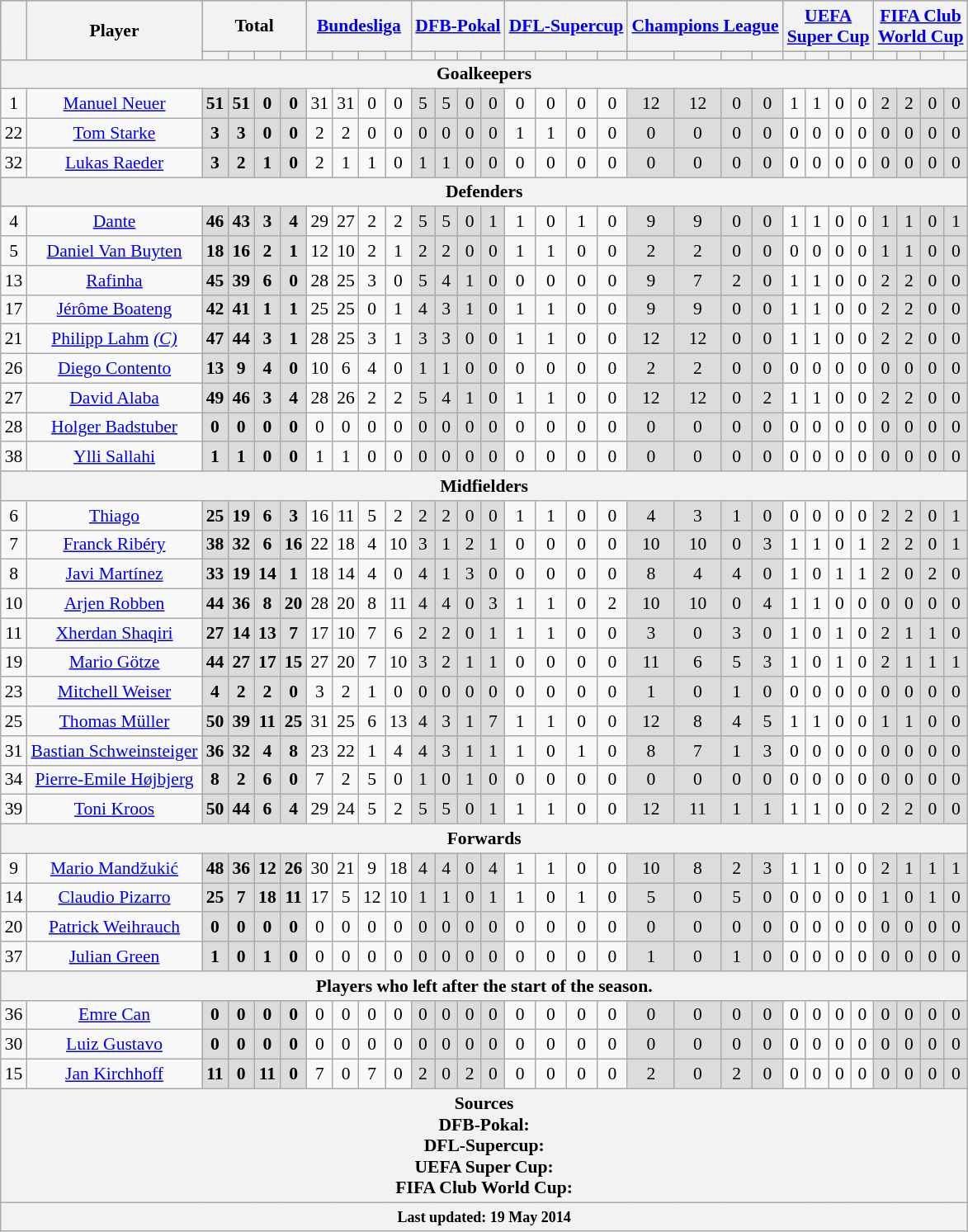<table class="wikitable" style="font-size:90%; text-align: center">
<tr align="center" style="background:#9C9C9C">
<th rowspan="2"></th>
<th rowspan="2">Player</th>
<th colspan="4">Total</th>
<th colspan="4"><a href='#'>Bundesliga</a></th>
<th colspan="4"><a href='#'>DFB-Pokal</a></th>
<th colspan="4"><a href='#'>DFL-Supercup</a></th>
<th colspan="4"><a href='#'>Champions League</a></th>
<th colspan="4"><a href='#'>UEFA<br>Super Cup</a></th>
<th colspan="4"><a href='#'>FIFA Club<br>World Cup</a></th>
</tr>
<tr style="background:#DCDCDC">
<th></th>
<th></th>
<th></th>
<th></th>
<th></th>
<th></th>
<th></th>
<th></th>
<th></th>
<th></th>
<th></th>
<th></th>
<th></th>
<th></th>
<th></th>
<th></th>
<th></th>
<th></th>
<th></th>
<th></th>
<th></th>
<th></th>
<th></th>
<th></th>
<th></th>
<th></th>
<th></th>
<th></th>
</tr>
<tr align="center" style="background:#DCDCDC">
<th colspan="31">Goalkeepers</th>
</tr>
<tr align="center">
<td>1</td>
<td><a href='#'>Manuel Neuer</a></td>
<td style="background:#DCDCDC"><strong>51</strong> </td>
<td style="background:#DCDCDC"><strong>51</strong> </td>
<td style="background:#DCDCDC"><strong>0</strong> </td>
<td style="background:#DCDCDC"><strong>0</strong> </td>
<td>31 </td>
<td>31 </td>
<td>0 </td>
<td>0 </td>
<td style="background:#DCDCDC">5 </td>
<td style="background:#DCDCDC">5 </td>
<td style="background:#DCDCDC">0 </td>
<td style="background:#DCDCDC">0 </td>
<td>0</td>
<td>0</td>
<td>0</td>
<td>0</td>
<td style="background:#DCDCDC">12 </td>
<td style="background:#DCDCDC">12 </td>
<td style="background:#DCDCDC">0 </td>
<td style="background:#DCDCDC">0 </td>
<td>1</td>
<td>1</td>
<td>0</td>
<td>0</td>
<td style="background:#DCDCDC">2</td>
<td style="background:#DCDCDC">2</td>
<td style="background:#DCDCDC">0</td>
<td style="background:#DCDCDC">0</td>
</tr>
<tr align="center">
<td>22</td>
<td><a href='#'>Tom Starke</a></td>
<td style="background:#DCDCDC"><strong>3</strong> </td>
<td style="background:#DCDCDC"><strong>3</strong> </td>
<td style="background:#DCDCDC"><strong>0</strong> </td>
<td style="background:#DCDCDC"><strong>0</strong> </td>
<td>2 </td>
<td>2 </td>
<td>0 </td>
<td>0 </td>
<td style="background:#DCDCDC">0 </td>
<td style="background:#DCDCDC">0 </td>
<td style="background:#DCDCDC">0 </td>
<td style="background:#DCDCDC">0 </td>
<td>1</td>
<td>1</td>
<td>0</td>
<td>0</td>
<td style="background:#DCDCDC">0 </td>
<td style="background:#DCDCDC">0 </td>
<td style="background:#DCDCDC">0 </td>
<td style="background:#DCDCDC">0 </td>
<td>0</td>
<td>0</td>
<td>0</td>
<td>0</td>
<td style="background:#DCDCDC">0</td>
<td style="background:#DCDCDC">0</td>
<td style="background:#DCDCDC">0</td>
<td style="background:#DCDCDC">0</td>
</tr>
<tr align="center">
<td>32</td>
<td><a href='#'>Lukas Raeder</a></td>
<td style="background:#DCDCDC"><strong>3</strong> </td>
<td style="background:#DCDCDC"><strong>2</strong> </td>
<td style="background:#DCDCDC"><strong>1</strong> </td>
<td style="background:#DCDCDC"><strong>0</strong> </td>
<td>2 </td>
<td>1 </td>
<td>1 </td>
<td>0 </td>
<td style="background:#DCDCDC">1 </td>
<td style="background:#DCDCDC">1 </td>
<td style="background:#DCDCDC">0 </td>
<td style="background:#DCDCDC">0 </td>
<td>0</td>
<td>0</td>
<td>0</td>
<td>0</td>
<td style="background:#DCDCDC">0 </td>
<td style="background:#DCDCDC">0 </td>
<td style="background:#DCDCDC">0 </td>
<td style="background:#DCDCDC">0 </td>
<td>0</td>
<td>0</td>
<td>0</td>
<td>0</td>
<td style="background:#DCDCDC">0</td>
<td style="background:#DCDCDC">0</td>
<td style="background:#DCDCDC">0</td>
<td style="background:#DCDCDC">0</td>
</tr>
<tr align="center" style="background:#7EC0EE">
<th colspan="31">Defenders</th>
</tr>
<tr align="center">
<td>4</td>
<td><a href='#'>Dante</a></td>
<td style="background:#DCDCDC"><strong>46</strong> </td>
<td style="background:#DCDCDC"><strong>43</strong> </td>
<td style="background:#DCDCDC"><strong>3</strong> </td>
<td style="background:#DCDCDC"><strong>4</strong> </td>
<td>29 </td>
<td>27 </td>
<td>2 </td>
<td>2 </td>
<td style="background:#DCDCDC">5 </td>
<td style="background:#DCDCDC">5 </td>
<td style="background:#DCDCDC">0 </td>
<td style="background:#DCDCDC">1 </td>
<td>1</td>
<td>0</td>
<td>1</td>
<td>0</td>
<td style="background:#DCDCDC">9 </td>
<td style="background:#DCDCDC">9 </td>
<td style="background:#DCDCDC">0 </td>
<td style="background:#DCDCDC">0 </td>
<td>1</td>
<td>1</td>
<td>0</td>
<td>0</td>
<td style="background:#DCDCDC">1</td>
<td style="background:#DCDCDC">1</td>
<td style="background:#DCDCDC">0</td>
<td style="background:#DCDCDC">1</td>
</tr>
<tr align="center">
<td>5</td>
<td><a href='#'>Daniel Van Buyten</a></td>
<td style="background:#DCDCDC"><strong>18</strong> </td>
<td style="background:#DCDCDC"><strong>16</strong> </td>
<td style="background:#DCDCDC"><strong>2</strong> </td>
<td style="background:#DCDCDC"><strong>1</strong> </td>
<td>12 </td>
<td>10 </td>
<td>2 </td>
<td>1 </td>
<td style="background:#DCDCDC">2 </td>
<td style="background:#DCDCDC">2 </td>
<td style="background:#DCDCDC">0 </td>
<td style="background:#DCDCDC">0 </td>
<td>1</td>
<td>1</td>
<td>0</td>
<td>0</td>
<td style="background:#DCDCDC">2 </td>
<td style="background:#DCDCDC">2 </td>
<td style="background:#DCDCDC">0 </td>
<td style="background:#DCDCDC">0 </td>
<td>0</td>
<td>0</td>
<td>0</td>
<td>0</td>
<td style="background:#DCDCDC">1</td>
<td style="background:#DCDCDC">1</td>
<td style="background:#DCDCDC">0</td>
<td style="background:#DCDCDC">0</td>
</tr>
<tr align="center">
<td>13</td>
<td><a href='#'>Rafinha</a></td>
<td style="background:#DCDCDC"><strong>45</strong> </td>
<td style="background:#DCDCDC"><strong>39</strong> </td>
<td style="background:#DCDCDC"><strong>6</strong> </td>
<td style="background:#DCDCDC"><strong>0</strong> </td>
<td>28 </td>
<td>25 </td>
<td>3 </td>
<td>0 </td>
<td style="background:#DCDCDC">5 </td>
<td style="background:#DCDCDC">4 </td>
<td style="background:#DCDCDC">1 </td>
<td style="background:#DCDCDC">0 </td>
<td>0</td>
<td>0</td>
<td>0</td>
<td>0</td>
<td style="background:#DCDCDC">9 </td>
<td style="background:#DCDCDC">7 </td>
<td style="background:#DCDCDC">2 </td>
<td style="background:#DCDCDC">0 </td>
<td>1</td>
<td>1</td>
<td>0</td>
<td>0</td>
<td style="background:#DCDCDC">2</td>
<td style="background:#DCDCDC">2</td>
<td style="background:#DCDCDC">0</td>
<td style="background:#DCDCDC">0</td>
</tr>
<tr align="center">
<td>17</td>
<td><a href='#'>Jérôme Boateng</a></td>
<td style="background:#DCDCDC"><strong>42</strong> </td>
<td style="background:#DCDCDC"><strong>41</strong> </td>
<td style="background:#DCDCDC"><strong>1</strong> </td>
<td style="background:#DCDCDC"><strong>1</strong> </td>
<td>25 </td>
<td>25 </td>
<td>0 </td>
<td>1 </td>
<td style="background:#DCDCDC">4 </td>
<td style="background:#DCDCDC">3 </td>
<td style="background:#DCDCDC">1 </td>
<td style="background:#DCDCDC">0 </td>
<td>1</td>
<td>1</td>
<td>0</td>
<td>0</td>
<td style="background:#DCDCDC">9 </td>
<td style="background:#DCDCDC">9 </td>
<td style="background:#DCDCDC">0 </td>
<td style="background:#DCDCDC">0 </td>
<td>1</td>
<td>1</td>
<td>0</td>
<td>0</td>
<td style="background:#DCDCDC">2</td>
<td style="background:#DCDCDC">2</td>
<td style="background:#DCDCDC">0</td>
<td style="background:#DCDCDC">0</td>
</tr>
<tr align="center">
<td>21</td>
<td><a href='#'>Philipp Lahm</a> <em><a href='#'>(C)</a></em></td>
<td style="background:#DCDCDC"><strong>47</strong> </td>
<td style="background:#DCDCDC"><strong>44</strong> </td>
<td style="background:#DCDCDC"><strong>3</strong> </td>
<td style="background:#DCDCDC"><strong>1</strong> </td>
<td>28 </td>
<td>25 </td>
<td>3 </td>
<td>1 </td>
<td style="background:#DCDCDC">3 </td>
<td style="background:#DCDCDC">3 </td>
<td style="background:#DCDCDC">0 </td>
<td style="background:#DCDCDC">0 </td>
<td>1</td>
<td>1</td>
<td>0</td>
<td>0</td>
<td style="background:#DCDCDC">12 </td>
<td style="background:#DCDCDC">12 </td>
<td style="background:#DCDCDC">0 </td>
<td style="background:#DCDCDC">0 </td>
<td>1</td>
<td>1</td>
<td>0</td>
<td>0</td>
<td style="background:#DCDCDC">2</td>
<td style="background:#DCDCDC">2</td>
<td style="background:#DCDCDC">0</td>
<td style="background:#DCDCDC">0</td>
</tr>
<tr align="center">
<td>26</td>
<td><a href='#'>Diego Contento</a></td>
<td style="background:#DCDCDC"><strong>13</strong> </td>
<td style="background:#DCDCDC"><strong>9</strong> </td>
<td style="background:#DCDCDC"><strong>4</strong> </td>
<td style="background:#DCDCDC"><strong>0</strong> </td>
<td>10 </td>
<td>6 </td>
<td>4 </td>
<td>0 </td>
<td style="background:#DCDCDC">1 </td>
<td style="background:#DCDCDC">1 </td>
<td style="background:#DCDCDC">0 </td>
<td style="background:#DCDCDC">0 </td>
<td>0</td>
<td>0</td>
<td>0</td>
<td>0</td>
<td style="background:#DCDCDC">2 </td>
<td style="background:#DCDCDC">2 </td>
<td style="background:#DCDCDC">0 </td>
<td style="background:#DCDCDC">0 </td>
<td>0</td>
<td>0</td>
<td>0</td>
<td>0</td>
<td style="background:#DCDCDC">0</td>
<td style="background:#DCDCDC">0</td>
<td style="background:#DCDCDC">0</td>
<td style="background:#DCDCDC">0</td>
</tr>
<tr align="center">
<td>27</td>
<td><a href='#'>David Alaba</a></td>
<td style="background:#DCDCDC"><strong>49</strong> </td>
<td style="background:#DCDCDC"><strong>46</strong> </td>
<td style="background:#DCDCDC"><strong>3</strong> </td>
<td style="background:#DCDCDC"><strong>4</strong> </td>
<td>28 </td>
<td>26 </td>
<td>2 </td>
<td>2 </td>
<td style="background:#DCDCDC">5 </td>
<td style="background:#DCDCDC">4 </td>
<td style="background:#DCDCDC">1 </td>
<td style="background:#DCDCDC">0 </td>
<td>1</td>
<td>1</td>
<td>0</td>
<td>0</td>
<td style="background:#DCDCDC">12 </td>
<td style="background:#DCDCDC">12 </td>
<td style="background:#DCDCDC">0 </td>
<td style="background:#DCDCDC">2 </td>
<td>1</td>
<td>1</td>
<td>0</td>
<td>0</td>
<td style="background:#DCDCDC">2</td>
<td style="background:#DCDCDC">2</td>
<td style="background:#DCDCDC">0</td>
<td style="background:#DCDCDC">0</td>
</tr>
<tr align="center">
<td>28</td>
<td><a href='#'>Holger Badstuber</a></td>
<td style="background:#DCDCDC"><strong>0</strong> </td>
<td style="background:#DCDCDC"><strong>0</strong> </td>
<td style="background:#DCDCDC"><strong>0</strong> </td>
<td style="background:#DCDCDC"><strong>0</strong> </td>
<td>0 </td>
<td>0 </td>
<td>0 </td>
<td>0 </td>
<td style="background:#DCDCDC">0 </td>
<td style="background:#DCDCDC">0 </td>
<td style="background:#DCDCDC">0 </td>
<td style="background:#DCDCDC">0 </td>
<td>0</td>
<td>0</td>
<td>0</td>
<td>0</td>
<td style="background:#DCDCDC">0 </td>
<td style="background:#DCDCDC">0 </td>
<td style="background:#DCDCDC">0 </td>
<td style="background:#DCDCDC">0 </td>
<td>0</td>
<td>0</td>
<td>0</td>
<td>0</td>
<td style="background:#DCDCDC">0</td>
<td style="background:#DCDCDC">0</td>
<td style="background:#DCDCDC">0</td>
<td style="background:#DCDCDC">0</td>
</tr>
<tr align="center">
<td>38</td>
<td><a href='#'>Ylli Sallahi</a></td>
<td style="background:#DCDCDC"><strong>1</strong> </td>
<td style="background:#DCDCDC"><strong>1</strong> </td>
<td style="background:#DCDCDC"><strong>0</strong> </td>
<td style="background:#DCDCDC"><strong>0</strong> </td>
<td>1 </td>
<td>1 </td>
<td>0 </td>
<td>0 </td>
<td style="background:#DCDCDC">0 </td>
<td style="background:#DCDCDC">0 </td>
<td style="background:#DCDCDC">0 </td>
<td style="background:#DCDCDC">0 </td>
<td>0</td>
<td>0</td>
<td>0</td>
<td>0</td>
<td style="background:#DCDCDC">0 </td>
<td style="background:#DCDCDC">0 </td>
<td style="background:#DCDCDC">0 </td>
<td style="background:#DCDCDC">0 </td>
<td>0</td>
<td>0</td>
<td>0</td>
<td>0</td>
<td style="background:#DCDCDC">0</td>
<td style="background:#DCDCDC">0</td>
<td style="background:#DCDCDC">0</td>
<td style="background:#DCDCDC">0</td>
</tr>
<tr align="center" style="background:#DCDCDC">
<th colspan="31">Midfielders</th>
</tr>
<tr align="center">
<td>6</td>
<td><a href='#'>Thiago</a></td>
<td style="background:#DCDCDC"><strong>25</strong> </td>
<td style="background:#DCDCDC"><strong>19</strong> </td>
<td style="background:#DCDCDC"><strong>6</strong> </td>
<td style="background:#DCDCDC"><strong>3</strong> </td>
<td>16 </td>
<td>11 </td>
<td>5 </td>
<td>2 </td>
<td style="background:#DCDCDC">2 </td>
<td style="background:#DCDCDC">2 </td>
<td style="background:#DCDCDC">0 </td>
<td style="background:#DCDCDC">0 </td>
<td>1</td>
<td>1</td>
<td>0</td>
<td>0</td>
<td style="background:#DCDCDC">4 </td>
<td style="background:#DCDCDC">3 </td>
<td style="background:#DCDCDC">1 </td>
<td style="background:#DCDCDC">0 </td>
<td>0</td>
<td>0</td>
<td>0</td>
<td>0</td>
<td style="background:#DCDCDC">2</td>
<td style="background:#DCDCDC">2</td>
<td style="background:#DCDCDC">0</td>
<td style="background:#DCDCDC">1</td>
</tr>
<tr align="center">
<td>7</td>
<td><a href='#'>Franck Ribéry</a></td>
<td style="background:#DCDCDC"><strong>38</strong> </td>
<td style="background:#DCDCDC"><strong>32</strong> </td>
<td style="background:#DCDCDC"><strong>6</strong> </td>
<td style="background:#DCDCDC"><strong>16</strong> </td>
<td>22 </td>
<td>18 </td>
<td>4 </td>
<td>10 </td>
<td style="background:#DCDCDC">3 </td>
<td style="background:#DCDCDC">1 </td>
<td style="background:#DCDCDC">2 </td>
<td style="background:#DCDCDC">1 </td>
<td>0</td>
<td>0</td>
<td>0</td>
<td>0</td>
<td style="background:#DCDCDC">10 </td>
<td style="background:#DCDCDC">10 </td>
<td style="background:#DCDCDC">0 </td>
<td style="background:#DCDCDC">3 </td>
<td>1</td>
<td>1</td>
<td>0</td>
<td>1</td>
<td style="background:#DCDCDC">2</td>
<td style="background:#DCDCDC">2</td>
<td style="background:#DCDCDC">0</td>
<td style="background:#DCDCDC">1</td>
</tr>
<tr align="center">
<td>8</td>
<td><a href='#'>Javi Martínez</a></td>
<td style="background:#DCDCDC"><strong>33</strong> </td>
<td style="background:#DCDCDC"><strong>19</strong> </td>
<td style="background:#DCDCDC"><strong>14</strong> </td>
<td style="background:#DCDCDC"><strong>1</strong> </td>
<td>18 </td>
<td>14 </td>
<td>4 </td>
<td>0 </td>
<td style="background:#DCDCDC">4 </td>
<td style="background:#DCDCDC">1 </td>
<td style="background:#DCDCDC">3 </td>
<td style="background:#DCDCDC">0 </td>
<td>0</td>
<td>0</td>
<td>0</td>
<td>0</td>
<td style="background:#DCDCDC">8 </td>
<td style="background:#DCDCDC">4 </td>
<td style="background:#DCDCDC">4 </td>
<td style="background:#DCDCDC">0 </td>
<td>1</td>
<td>0</td>
<td>1</td>
<td>1</td>
<td style="background:#DCDCDC">2</td>
<td style="background:#DCDCDC">0</td>
<td style="background:#DCDCDC">2</td>
<td style="background:#DCDCDC">0</td>
</tr>
<tr align="center">
<td>10</td>
<td><a href='#'>Arjen Robben</a></td>
<td style="background:#DCDCDC"><strong>44</strong> </td>
<td style="background:#DCDCDC"><strong>36</strong> </td>
<td style="background:#DCDCDC"><strong>8</strong> </td>
<td style="background:#DCDCDC"><strong>20</strong> </td>
<td>28 </td>
<td>20 </td>
<td>8 </td>
<td>11 </td>
<td style="background:#DCDCDC">4 </td>
<td style="background:#DCDCDC">4 </td>
<td style="background:#DCDCDC">0 </td>
<td style="background:#DCDCDC">3 </td>
<td>1</td>
<td>1</td>
<td>0</td>
<td>2</td>
<td style="background:#DCDCDC">10 </td>
<td style="background:#DCDCDC">10 </td>
<td style="background:#DCDCDC">0 </td>
<td style="background:#DCDCDC">4 </td>
<td>1</td>
<td>1</td>
<td>0</td>
<td>0</td>
<td style="background:#DCDCDC">0</td>
<td style="background:#DCDCDC">0</td>
<td style="background:#DCDCDC">0</td>
<td style="background:#DCDCDC">0</td>
</tr>
<tr align="center">
<td>11</td>
<td><a href='#'>Xherdan Shaqiri</a></td>
<td style="background:#DCDCDC"><strong>27</strong> </td>
<td style="background:#DCDCDC"><strong>14</strong> </td>
<td style="background:#DCDCDC"><strong>13</strong> </td>
<td style="background:#DCDCDC"><strong>7</strong> </td>
<td>17 </td>
<td>10 </td>
<td>7 </td>
<td>6 </td>
<td style="background:#DCDCDC">2 </td>
<td style="background:#DCDCDC">2 </td>
<td style="background:#DCDCDC">0 </td>
<td style="background:#DCDCDC">1 </td>
<td>1</td>
<td>1</td>
<td>0</td>
<td>0</td>
<td style="background:#DCDCDC">3 </td>
<td style="background:#DCDCDC">0 </td>
<td style="background:#DCDCDC">3 </td>
<td style="background:#DCDCDC">0 </td>
<td>1</td>
<td>0</td>
<td>1</td>
<td>0</td>
<td style="background:#DCDCDC">2</td>
<td style="background:#DCDCDC">1</td>
<td style="background:#DCDCDC">1</td>
<td style="background:#DCDCDC">0</td>
</tr>
<tr align="center">
<td>19</td>
<td><a href='#'>Mario Götze</a></td>
<td style="background:#DCDCDC"><strong>44</strong> </td>
<td style="background:#DCDCDC"><strong>27</strong> </td>
<td style="background:#DCDCDC"><strong>17</strong> </td>
<td style="background:#DCDCDC"><strong>15</strong> </td>
<td>27 </td>
<td>20 </td>
<td>7 </td>
<td>10 </td>
<td style="background:#DCDCDC">3 </td>
<td style="background:#DCDCDC">2 </td>
<td style="background:#DCDCDC">1 </td>
<td style="background:#DCDCDC">1 </td>
<td>0</td>
<td>0</td>
<td>0</td>
<td>0</td>
<td style="background:#DCDCDC">11 </td>
<td style="background:#DCDCDC">6 </td>
<td style="background:#DCDCDC">5 </td>
<td style="background:#DCDCDC">3 </td>
<td>1</td>
<td>0</td>
<td>1</td>
<td>0</td>
<td style="background:#DCDCDC">2</td>
<td style="background:#DCDCDC">1</td>
<td style="background:#DCDCDC">1</td>
<td style="background:#DCDCDC">1</td>
</tr>
<tr align="center">
<td>23</td>
<td><a href='#'>Mitchell Weiser</a></td>
<td style="background:#DCDCDC"><strong>4</strong> </td>
<td style="background:#DCDCDC"><strong>2</strong> </td>
<td style="background:#DCDCDC"><strong>2</strong> </td>
<td style="background:#DCDCDC"><strong>0</strong> </td>
<td>3 </td>
<td>2 </td>
<td>1 </td>
<td>0 </td>
<td style="background:#DCDCDC">0 </td>
<td style="background:#DCDCDC">0 </td>
<td style="background:#DCDCDC">0 </td>
<td style="background:#DCDCDC">0 </td>
<td>0</td>
<td>0</td>
<td>0</td>
<td>0</td>
<td style="background:#DCDCDC">1 </td>
<td style="background:#DCDCDC">0 </td>
<td style="background:#DCDCDC">1 </td>
<td style="background:#DCDCDC">0 </td>
<td>0</td>
<td>0</td>
<td>0</td>
<td>0</td>
<td style="background:#DCDCDC">0</td>
<td style="background:#DCDCDC">0</td>
<td style="background:#DCDCDC">0</td>
<td style="background:#DCDCDC">0</td>
</tr>
<tr align="center">
<td>25</td>
<td><a href='#'>Thomas Müller</a></td>
<td style="background:#DCDCDC"><strong>50</strong> </td>
<td style="background:#DCDCDC"><strong>39</strong> </td>
<td style="background:#DCDCDC"><strong>11</strong> </td>
<td style="background:#DCDCDC"><strong>25</strong> </td>
<td>31 </td>
<td>25 </td>
<td>6 </td>
<td>13 </td>
<td style="background:#DCDCDC">4 </td>
<td style="background:#DCDCDC">3 </td>
<td style="background:#DCDCDC">1 </td>
<td style="background:#DCDCDC">7 </td>
<td>1</td>
<td>1</td>
<td>0</td>
<td>0</td>
<td style="background:#DCDCDC">12 </td>
<td style="background:#DCDCDC">8 </td>
<td style="background:#DCDCDC">4 </td>
<td style="background:#DCDCDC">5 </td>
<td>1</td>
<td>1</td>
<td>0</td>
<td>0</td>
<td style="background:#DCDCDC">1</td>
<td style="background:#DCDCDC">1</td>
<td style="background:#DCDCDC">0</td>
<td style="background:#DCDCDC">0</td>
</tr>
<tr align="center">
<td>31</td>
<td><a href='#'>Bastian Schweinsteiger</a></td>
<td style="background:#DCDCDC"><strong>36</strong> </td>
<td style="background:#DCDCDC"><strong>32</strong> </td>
<td style="background:#DCDCDC"><strong>4</strong> </td>
<td style="background:#DCDCDC"><strong>8</strong> </td>
<td>23 </td>
<td>22 </td>
<td>1 </td>
<td>4 </td>
<td style="background:#DCDCDC">4 </td>
<td style="background:#DCDCDC">3 </td>
<td style="background:#DCDCDC">1 </td>
<td style="background:#DCDCDC">1 </td>
<td>1</td>
<td>0</td>
<td>1</td>
<td>0</td>
<td style="background:#DCDCDC">8 </td>
<td style="background:#DCDCDC">7 </td>
<td style="background:#DCDCDC">1 </td>
<td style="background:#DCDCDC">3 </td>
<td>0</td>
<td>0</td>
<td>0</td>
<td>0</td>
<td style="background:#DCDCDC">0</td>
<td style="background:#DCDCDC">0</td>
<td style="background:#DCDCDC">0</td>
<td style="background:#DCDCDC">0</td>
</tr>
<tr align="center">
<td>34</td>
<td><a href='#'>Pierre-Emile Højbjerg</a></td>
<td style="background:#DCDCDC"><strong>8</strong> </td>
<td style="background:#DCDCDC"><strong>2</strong> </td>
<td style="background:#DCDCDC"><strong>6</strong> </td>
<td style="background:#DCDCDC"><strong>0</strong> </td>
<td>7 </td>
<td>2 </td>
<td>5 </td>
<td>0 </td>
<td style="background:#DCDCDC">1 </td>
<td style="background:#DCDCDC">0 </td>
<td style="background:#DCDCDC">1 </td>
<td style="background:#DCDCDC">0 </td>
<td>0</td>
<td>0</td>
<td>0</td>
<td>0</td>
<td style="background:#DCDCDC">0 </td>
<td style="background:#DCDCDC">0 </td>
<td style="background:#DCDCDC">0 </td>
<td style="background:#DCDCDC">0 </td>
<td>0</td>
<td>0</td>
<td>0</td>
<td>0</td>
<td style="background:#DCDCDC">0</td>
<td style="background:#DCDCDC">0</td>
<td style="background:#DCDCDC">0</td>
<td style="background:#DCDCDC">0</td>
</tr>
<tr align="center">
<td>39</td>
<td><a href='#'>Toni Kroos</a></td>
<td style="background:#DCDCDC"><strong>50</strong> </td>
<td style="background:#DCDCDC"><strong>44</strong> </td>
<td style="background:#DCDCDC"><strong>6</strong> </td>
<td style="background:#DCDCDC"><strong>4</strong> </td>
<td>29 </td>
<td>24 </td>
<td>5 </td>
<td>2 </td>
<td style="background:#DCDCDC">5 </td>
<td style="background:#DCDCDC">5 </td>
<td style="background:#DCDCDC">0 </td>
<td style="background:#DCDCDC">1 </td>
<td>1</td>
<td>1</td>
<td>0</td>
<td>0</td>
<td style="background:#DCDCDC">12 </td>
<td style="background:#DCDCDC">11 </td>
<td style="background:#DCDCDC">1 </td>
<td style="background:#DCDCDC">1 </td>
<td>1</td>
<td>1</td>
<td>0</td>
<td>0</td>
<td style="background:#DCDCDC">2</td>
<td style="background:#DCDCDC">2</td>
<td style="background:#DCDCDC">0</td>
<td style="background:#DCDCDC">0</td>
</tr>
<tr align="left" style="background:#DCDCDC">
<th colspan="31">Forwards</th>
</tr>
<tr align="center">
<td>9</td>
<td><a href='#'>Mario Mandžukić</a></td>
<td style="background:#DCDCDC"><strong>48</strong> </td>
<td style="background:#DCDCDC"><strong>36</strong> </td>
<td style="background:#DCDCDC"><strong>12</strong> </td>
<td style="background:#DCDCDC"><strong>26</strong> </td>
<td>30 </td>
<td>21 </td>
<td>9 </td>
<td>18 </td>
<td style="background:#DCDCDC">4 </td>
<td style="background:#DCDCDC">4 </td>
<td style="background:#DCDCDC">0 </td>
<td style="background:#DCDCDC">4 </td>
<td>1</td>
<td>1</td>
<td>0</td>
<td>0</td>
<td style="background:#DCDCDC">10 </td>
<td style="background:#DCDCDC">8 </td>
<td style="background:#DCDCDC">2 </td>
<td style="background:#DCDCDC">3 </td>
<td>1</td>
<td>1</td>
<td>0</td>
<td>0</td>
<td style="background:#DCDCDC">2</td>
<td style="background:#DCDCDC">1</td>
<td style="background:#DCDCDC">1</td>
<td style="background:#DCDCDC">1</td>
</tr>
<tr align="center">
<td>14</td>
<td><a href='#'>Claudio Pizarro</a></td>
<td style="background:#DCDCDC"><strong>25</strong> </td>
<td style="background:#DCDCDC"><strong>7</strong> </td>
<td style="background:#DCDCDC"><strong>18</strong> </td>
<td style="background:#DCDCDC"><strong>11</strong> </td>
<td>17 </td>
<td>5 </td>
<td>12 </td>
<td>10 </td>
<td style="background:#DCDCDC">1 </td>
<td style="background:#DCDCDC">1 </td>
<td style="background:#DCDCDC">0 </td>
<td style="background:#DCDCDC">1 </td>
<td>1</td>
<td>0</td>
<td>1</td>
<td>0</td>
<td style="background:#DCDCDC">5 </td>
<td style="background:#DCDCDC">0 </td>
<td style="background:#DCDCDC">5 </td>
<td style="background:#DCDCDC">0 </td>
<td>0</td>
<td>0</td>
<td>0</td>
<td>0</td>
<td style="background:#DCDCDC">1</td>
<td style="background:#DCDCDC">0</td>
<td style="background:#DCDCDC">1</td>
<td style="background:#DCDCDC">0</td>
</tr>
<tr align="center">
<td>20</td>
<td><a href='#'>Patrick Weihrauch</a></td>
<td style="background:#DCDCDC"><strong>0</strong> </td>
<td style="background:#DCDCDC"><strong>0</strong> </td>
<td style="background:#DCDCDC"><strong>0</strong> </td>
<td style="background:#DCDCDC"><strong>0</strong> </td>
<td>0 </td>
<td>0 </td>
<td>0 </td>
<td>0 </td>
<td style="background:#DCDCDC">0 </td>
<td style="background:#DCDCDC">0 </td>
<td style="background:#DCDCDC">0 </td>
<td style="background:#DCDCDC">0 </td>
<td>0</td>
<td>0</td>
<td>0</td>
<td>0</td>
<td style="background:#DCDCDC">0 </td>
<td style="background:#DCDCDC">0 </td>
<td style="background:#DCDCDC">0 </td>
<td style="background:#DCDCDC">0 </td>
<td>0</td>
<td>0</td>
<td>0</td>
<td>0</td>
<td style="background:#DCDCDC">0</td>
<td style="background:#DCDCDC">0</td>
<td style="background:#DCDCDC">0</td>
<td style="background:#DCDCDC">0</td>
</tr>
<tr align="center">
<td>37</td>
<td><a href='#'>Julian Green</a></td>
<td style="background:#DCDCDC"><strong>1</strong> </td>
<td style="background:#DCDCDC"><strong>0</strong> </td>
<td style="background:#DCDCDC"><strong>1</strong> </td>
<td style="background:#DCDCDC"><strong>0</strong> </td>
<td>0 </td>
<td>0 </td>
<td>0 </td>
<td>0 </td>
<td style="background:#DCDCDC">0 </td>
<td style="background:#DCDCDC">0 </td>
<td style="background:#DCDCDC">0 </td>
<td style="background:#DCDCDC">0 </td>
<td>0</td>
<td>0</td>
<td>0</td>
<td>0</td>
<td style="background:#DCDCDC">1 </td>
<td style="background:#DCDCDC">0 </td>
<td style="background:#DCDCDC">1 </td>
<td style="background:#DCDCDC">0 </td>
<td>0</td>
<td>0</td>
<td>0</td>
<td>0</td>
<td style="background:#DCDCDC">0</td>
<td style="background:#DCDCDC">0</td>
<td style="background:#DCDCDC">0</td>
<td style="background:#DCDCDC">0</td>
</tr>
<tr align="left" style="background:#DCDCDC">
<th colspan="31">Players who left after the start of the season.</th>
</tr>
<tr align="center">
<td>36</td>
<td><a href='#'>Emre Can</a></td>
<td style="background:#DCDCDC"><strong>0</strong></td>
<td style="background:#DCDCDC"><strong>0</strong></td>
<td style="background:#DCDCDC"><strong>0</strong></td>
<td style="background:#DCDCDC"><strong>0</strong></td>
<td>0</td>
<td>0</td>
<td>0</td>
<td>0</td>
<td style="background:#DCDCDC">0</td>
<td style="background:#DCDCDC">0</td>
<td style="background:#DCDCDC">0</td>
<td style="background:#DCDCDC">0</td>
<td>0</td>
<td>0</td>
<td>0</td>
<td>0</td>
<td style="background:#DCDCDC">0</td>
<td style="background:#DCDCDC">0</td>
<td style="background:#DCDCDC">0</td>
<td style="background:#DCDCDC">0</td>
<td>0</td>
<td>0</td>
<td>0</td>
<td>0</td>
<td style="background:#DCDCDC">0</td>
<td style="background:#DCDCDC">0</td>
<td style="background:#DCDCDC">0</td>
<td style="background:#DCDCDC">0</td>
</tr>
<tr align="center">
<td>30</td>
<td><a href='#'>Luiz Gustavo</a></td>
<td style="background:#DCDCDC"><strong>0</strong></td>
<td style="background:#DCDCDC"><strong>0</strong></td>
<td style="background:#DCDCDC"><strong>0</strong></td>
<td style="background:#DCDCDC"><strong>0</strong></td>
<td>0</td>
<td>0</td>
<td>0</td>
<td>0</td>
<td style="background:#DCDCDC">0</td>
<td style="background:#DCDCDC">0</td>
<td style="background:#DCDCDC">0</td>
<td style="background:#DCDCDC">0</td>
<td>0</td>
<td>0</td>
<td>0</td>
<td>0</td>
<td style="background:#DCDCDC">0</td>
<td style="background:#DCDCDC">0</td>
<td style="background:#DCDCDC">0</td>
<td style="background:#DCDCDC">0</td>
<td>0</td>
<td>0</td>
<td>0</td>
<td>0</td>
<td style="background:#DCDCDC">0</td>
<td style="background:#DCDCDC">0</td>
<td style="background:#DCDCDC">0</td>
<td style="background:#DCDCDC">0</td>
</tr>
<tr align="center">
<td>15</td>
<td><a href='#'>Jan Kirchhoff</a></td>
<td style="background:#DCDCDC"><strong>11</strong></td>
<td style="background:#DCDCDC"><strong>0</strong></td>
<td style="background:#DCDCDC"><strong>11</strong></td>
<td style="background:#DCDCDC"><strong>0</strong></td>
<td>7</td>
<td>0</td>
<td>7</td>
<td>0</td>
<td style="background:#DCDCDC">2</td>
<td style="background:#DCDCDC">0</td>
<td style="background:#DCDCDC">2</td>
<td style="background:#DCDCDC">0</td>
<td>0</td>
<td>0</td>
<td>0</td>
<td>0</td>
<td style="background:#DCDCDC">2</td>
<td style="background:#DCDCDC">0</td>
<td style="background:#DCDCDC">2</td>
<td style="background:#DCDCDC">0</td>
<td>0</td>
<td>0</td>
<td>0</td>
<td>0</td>
<td style="background:#DCDCDC">0</td>
<td style="background:#DCDCDC">0</td>
<td style="background:#DCDCDC">0</td>
<td style="background:#DCDCDC">0</td>
</tr>
<tr>
<th colspan="31">Sources<br>DFB-Pokal:<br>DFL-Supercup:<br>UEFA Super Cup:<br>FIFA Club World Cup:</th>
</tr>
<tr>
<th colspan="31"><small>Last updated: 19 May 2014</small></th>
</tr>
</table>
